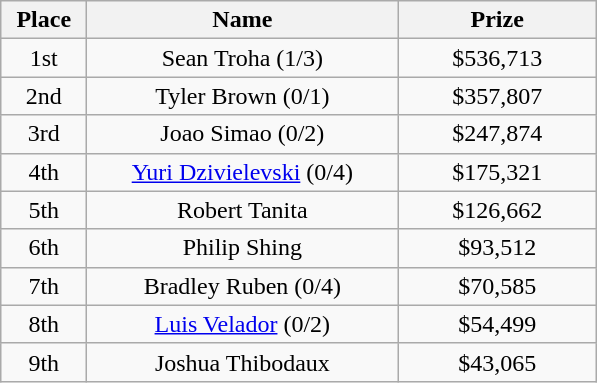<table class="wikitable">
<tr>
<th width="50">Place</th>
<th width="200">Name</th>
<th width="125">Prize</th>
</tr>
<tr>
<td align=center>1st</td>
<td align=center> Sean Troha (1/3)</td>
<td align=center>$536,713</td>
</tr>
<tr>
<td align=center>2nd</td>
<td align=center> Tyler Brown (0/1)</td>
<td align=center>$357,807</td>
</tr>
<tr>
<td align=center>3rd</td>
<td align=center> Joao Simao (0/2)</td>
<td align=center>$247,874</td>
</tr>
<tr>
<td align=center>4th</td>
<td align=center> <a href='#'>Yuri Dzivielevski</a> (0/4)</td>
<td align=center>$175,321</td>
</tr>
<tr>
<td align=center>5th</td>
<td align=center> Robert Tanita</td>
<td align=center>$126,662</td>
</tr>
<tr>
<td align=center>6th</td>
<td align=center> Philip Shing</td>
<td align=center>$93,512</td>
</tr>
<tr>
<td align=center>7th</td>
<td align=center> Bradley Ruben (0/4)</td>
<td align=center>$70,585</td>
</tr>
<tr>
<td align=center>8th</td>
<td align=center> <a href='#'>Luis Velador</a> (0/2)</td>
<td align=center>$54,499</td>
</tr>
<tr>
<td align=center>9th</td>
<td align=center> Joshua Thibodaux</td>
<td align=center>$43,065</td>
</tr>
</table>
